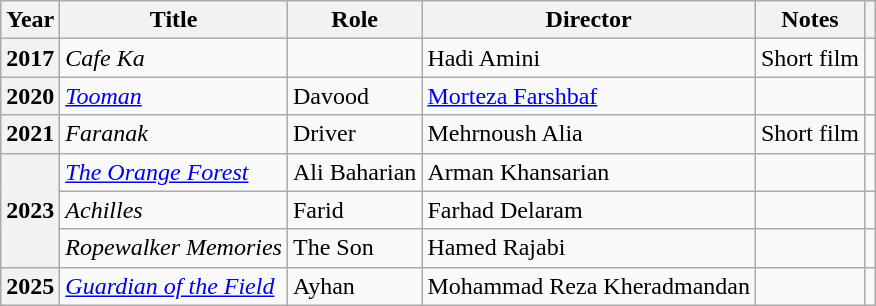<table class="wikitable plainrowheaders sortable"  style=font-size:100%>
<tr>
<th scope="col">Year</th>
<th scope="col">Title</th>
<th scope="col">Role</th>
<th scope="col">Director</th>
<th scope="col" class="unsortable">Notes</th>
<th scope="col" class="unsortable"></th>
</tr>
<tr>
<th scope=row>2017</th>
<td><em>Cafe Ka</em></td>
<td></td>
<td>Hadi Amini</td>
<td>Short film</td>
<td></td>
</tr>
<tr>
<th scope=row>2020</th>
<td><em><a href='#'>Tooman</a></em></td>
<td>Davood</td>
<td><a href='#'>Morteza Farshbaf</a></td>
<td></td>
<td></td>
</tr>
<tr>
<th scope=row>2021</th>
<td><em>Faranak</em></td>
<td>Driver</td>
<td>Mehrnoush Alia</td>
<td>Short film</td>
<td></td>
</tr>
<tr>
<th rowspan="3" scope="row">2023</th>
<td><em><a href='#'>The Orange Forest</a></em></td>
<td>Ali Baharian</td>
<td>Arman Khansarian</td>
<td></td>
<td></td>
</tr>
<tr>
<td><em>Achilles</em></td>
<td>Farid</td>
<td>Farhad Delaram</td>
<td></td>
<td></td>
</tr>
<tr>
<td><em>Ropewalker Memories</em></td>
<td>The Son</td>
<td>Hamed Rajabi</td>
<td></td>
<td></td>
</tr>
<tr>
<th scope="row">2025</th>
<td><em><a href='#'>Guardian of the Field</a></em></td>
<td>Ayhan</td>
<td>Mohammad Reza Kheradmandan</td>
<td></td>
<td></td>
</tr>
</table>
